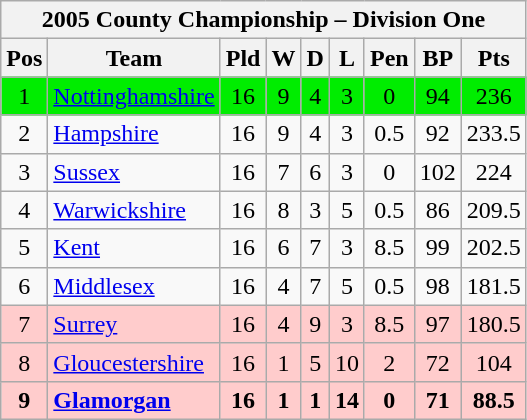<table class="wikitable" style="text-align:center">
<tr>
<th colspan="9">2005 County Championship – Division One</th>
</tr>
<tr>
<th>Pos</th>
<th>Team</th>
<th>Pld</th>
<th>W</th>
<th>D</th>
<th>L</th>
<th>Pen</th>
<th>BP</th>
<th>Pts</th>
</tr>
<tr bgcolor="#00ed00">
<td>1</td>
<td style="text-align:left"><a href='#'>Nottinghamshire</a></td>
<td>16</td>
<td>9</td>
<td>4</td>
<td>3</td>
<td>0</td>
<td>94</td>
<td>236</td>
</tr>
<tr>
<td>2</td>
<td style="text-align:left"><a href='#'>Hampshire</a></td>
<td>16</td>
<td>9</td>
<td>4</td>
<td>3</td>
<td>0.5</td>
<td>92</td>
<td>233.5</td>
</tr>
<tr>
<td>3</td>
<td style="text-align:left"><a href='#'>Sussex</a></td>
<td>16</td>
<td>7</td>
<td>6</td>
<td>3</td>
<td>0</td>
<td>102</td>
<td>224</td>
</tr>
<tr>
<td>4</td>
<td style="text-align:left"><a href='#'>Warwickshire</a></td>
<td>16</td>
<td>8</td>
<td>3</td>
<td>5</td>
<td>0.5</td>
<td>86</td>
<td>209.5</td>
</tr>
<tr>
<td>5</td>
<td style="text-align:left"><a href='#'>Kent</a></td>
<td>16</td>
<td>6</td>
<td>7</td>
<td>3</td>
<td>8.5</td>
<td>99</td>
<td>202.5</td>
</tr>
<tr>
<td>6</td>
<td style="text-align:left"><a href='#'>Middlesex</a></td>
<td>16</td>
<td>4</td>
<td>7</td>
<td>5</td>
<td>0.5</td>
<td>98</td>
<td>181.5</td>
</tr>
<tr bgcolor="#ffcccc">
<td>7</td>
<td style="text-align:left"><a href='#'>Surrey</a></td>
<td>16</td>
<td>4</td>
<td>9</td>
<td>3</td>
<td>8.5</td>
<td>97</td>
<td>180.5</td>
</tr>
<tr bgcolor="#ffcccc">
<td>8</td>
<td style="text-align:left"><a href='#'>Gloucestershire</a></td>
<td>16</td>
<td>1</td>
<td>5</td>
<td>10</td>
<td>2</td>
<td>72</td>
<td>104</td>
</tr>
<tr bgcolor="#ffcccc">
<td><strong>9</strong></td>
<td style="text-align:left"><strong><a href='#'>Glamorgan</a></strong></td>
<td><strong>16</strong></td>
<td><strong>1</strong></td>
<td><strong>1</strong></td>
<td><strong>14</strong></td>
<td><strong>0</strong></td>
<td><strong>71</strong></td>
<td><strong>88.5</strong></td>
</tr>
</table>
